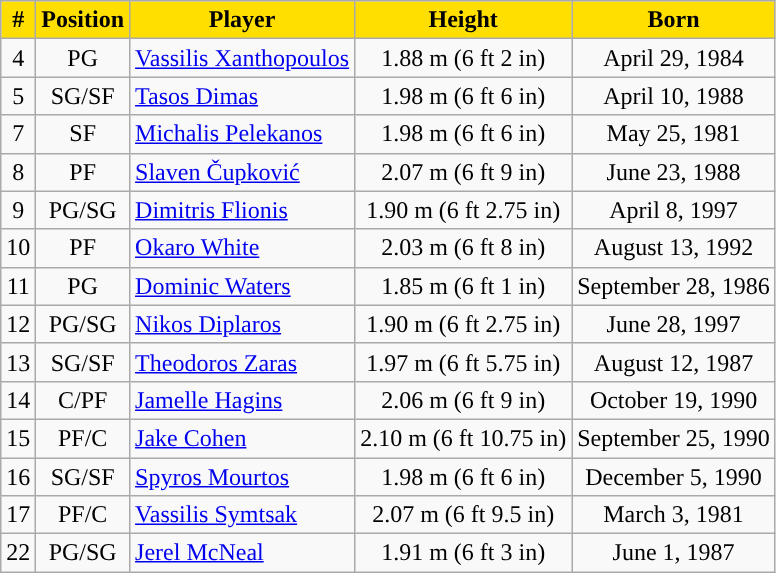<table class="wikitable sortable" style="text-align: center;">
<tr>
<td style="background:#FFDF00; color:black"><strong>#</strong></td>
<td style="background:#FFDF00; color:black"><strong>Position</strong></td>
<td style="background:#FFDF00; color:black"><strong>Player</strong></td>
<td style="background:#FFDF00; color:black"><strong>Height</strong></td>
<td style="background:#FFDF00; color:black"><strong>Born</strong></td>
</tr>
<tr>
<td>4</td>
<td>PG</td>
<td align="left"> <a href='#'>Vassilis Xanthopoulos</a></td>
<td>1.88 m (6 ft 2 in)</td>
<td>April 29, 1984</td>
</tr>
<tr>
<td>5</td>
<td>SG/SF</td>
<td align="left"> <a href='#'>Tasos Dimas</a></td>
<td>1.98 m (6 ft 6 in)</td>
<td>April 10, 1988</td>
</tr>
<tr>
<td>7</td>
<td>SF</td>
<td align="left"> <a href='#'>Michalis Pelekanos</a></td>
<td>1.98 m (6 ft 6 in)</td>
<td>May 25, 1981</td>
</tr>
<tr>
<td>8</td>
<td>PF</td>
<td align="left"> <a href='#'>Slaven Čupković</a></td>
<td>2.07 m (6 ft 9 in)</td>
<td>June 23, 1988</td>
</tr>
<tr>
<td>9</td>
<td>PG/SG</td>
<td align="left"> <a href='#'>Dimitris Flionis</a></td>
<td>1.90 m (6 ft 2.75 in)</td>
<td>April 8, 1997</td>
</tr>
<tr>
<td>10</td>
<td>PF</td>
<td align="left"> <a href='#'>Okaro White</a></td>
<td>2.03 m (6 ft 8 in)</td>
<td>August 13, 1992</td>
</tr>
<tr>
<td>11</td>
<td>PG</td>
<td align="left"> <a href='#'>Dominic Waters</a></td>
<td>1.85 m (6 ft 1 in)</td>
<td>September 28, 1986</td>
</tr>
<tr>
<td>12</td>
<td>PG/SG</td>
<td align="left"> <a href='#'>Nikos Diplaros</a></td>
<td>1.90 m (6 ft 2.75 in)</td>
<td>June 28, 1997</td>
</tr>
<tr>
<td>13</td>
<td>SG/SF</td>
<td align="left"> <a href='#'>Theodoros Zaras</a></td>
<td>1.97 m (6 ft 5.75 in)</td>
<td>August 12, 1987</td>
</tr>
<tr>
<td>14</td>
<td>C/PF</td>
<td align="left"> <a href='#'>Jamelle Hagins</a></td>
<td>2.06 m (6 ft 9 in)</td>
<td>October 19, 1990</td>
</tr>
<tr>
<td>15</td>
<td>PF/C</td>
<td align="left"> <a href='#'>Jake Cohen</a></td>
<td>2.10 m (6 ft 10.75 in)</td>
<td>September 25, 1990</td>
</tr>
<tr>
<td>16</td>
<td>SG/SF</td>
<td align="left"> <a href='#'>Spyros Mourtos</a></td>
<td>1.98 m (6 ft 6 in)</td>
<td>December 5, 1990</td>
</tr>
<tr>
<td>17</td>
<td>PF/C</td>
<td align="left"> <a href='#'>Vassilis Symtsak</a></td>
<td>2.07 m (6 ft 9.5 in)</td>
<td>March 3, 1981</td>
</tr>
<tr>
<td>22</td>
<td>PG/SG</td>
<td align="left"> <a href='#'>Jerel McNeal</a></td>
<td>1.91 m (6 ft 3 in)</td>
<td>June 1, 1987</td>
</tr>
</table>
